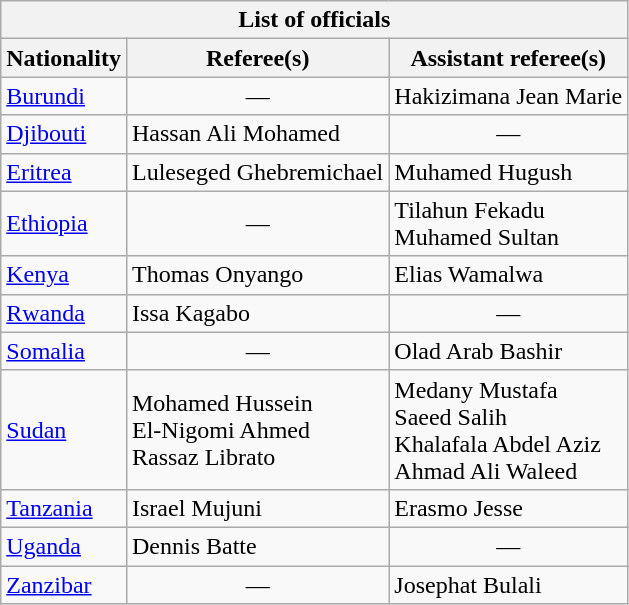<table class="wikitable collapsible collapsed">
<tr>
<th colspan="3">List of officials</th>
</tr>
<tr>
<th>Nationality</th>
<th>Referee(s)</th>
<th>Assistant referee(s)</th>
</tr>
<tr>
<td> <a href='#'>Burundi</a></td>
<td align="center">—</td>
<td>Hakizimana Jean Marie</td>
</tr>
<tr>
<td> <a href='#'>Djibouti</a></td>
<td>Hassan Ali Mohamed</td>
<td align="center">—</td>
</tr>
<tr>
<td> <a href='#'>Eritrea</a></td>
<td>Luleseged Ghebremichael</td>
<td>Muhamed Hugush</td>
</tr>
<tr>
<td> <a href='#'>Ethiopia</a></td>
<td align="center">—</td>
<td>Tilahun Fekadu<br>Muhamed Sultan</td>
</tr>
<tr>
<td> <a href='#'>Kenya</a></td>
<td>Thomas Onyango</td>
<td>Elias Wamalwa</td>
</tr>
<tr>
<td> <a href='#'>Rwanda</a></td>
<td>Issa Kagabo</td>
<td align="center">—</td>
</tr>
<tr>
<td> <a href='#'>Somalia</a></td>
<td align="center">—</td>
<td>Olad Arab Bashir</td>
</tr>
<tr>
<td> <a href='#'>Sudan</a></td>
<td>Mohamed Hussein<br>El-Nigomi Ahmed<br>Rassaz Librato</td>
<td>Medany Mustafa<br>Saeed Salih<br>Khalafala Abdel Aziz<br>Ahmad Ali Waleed</td>
</tr>
<tr>
<td> <a href='#'>Tanzania</a></td>
<td>Israel Mujuni</td>
<td>Erasmo Jesse</td>
</tr>
<tr>
<td> <a href='#'>Uganda</a></td>
<td>Dennis Batte</td>
<td align="center">—</td>
</tr>
<tr>
<td> <a href='#'>Zanzibar</a></td>
<td align="center">—</td>
<td>Josephat Bulali</td>
</tr>
</table>
